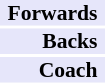<table cellpadding="0" style="border:0;font-size:90%;">
<tr>
<td style="padding:0 5px; text-align:right;" bgcolor="lavender"><strong>Forwards</strong></td>
<td style="text-align:left;"></td>
</tr>
<tr>
<td style="padding:0 5px; text-align:right;" bgcolor="lavender"><strong>Backs</strong></td>
<td style="text-align:left;"></td>
</tr>
<tr>
<td style="padding:0 5px; text-align:right;" bgcolor="lavender"><strong>Coach</strong></td>
<td style="text-align:left;"></td>
</tr>
</table>
